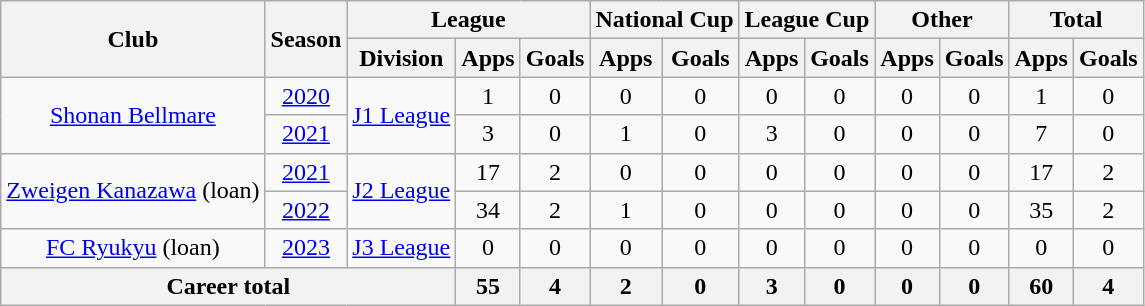<table class="wikitable" style="text-align: center">
<tr>
<th rowspan="2">Club</th>
<th rowspan="2">Season</th>
<th colspan="3">League</th>
<th colspan="2">National Cup</th>
<th colspan="2">League Cup</th>
<th colspan="2">Other</th>
<th colspan="2">Total</th>
</tr>
<tr>
<th>Division</th>
<th>Apps</th>
<th>Goals</th>
<th>Apps</th>
<th>Goals</th>
<th>Apps</th>
<th>Goals</th>
<th>Apps</th>
<th>Goals</th>
<th>Apps</th>
<th>Goals</th>
</tr>
<tr>
<td rowspan="2"><a href='#'>Shonan Bellmare</a></td>
<td><a href='#'>2020</a></td>
<td rowspan="2"><a href='#'>J1 League</a></td>
<td>1</td>
<td>0</td>
<td>0</td>
<td>0</td>
<td>0</td>
<td>0</td>
<td>0</td>
<td>0</td>
<td>1</td>
<td>0</td>
</tr>
<tr>
<td><a href='#'>2021</a></td>
<td>3</td>
<td>0</td>
<td>1</td>
<td>0</td>
<td>3</td>
<td>0</td>
<td>0</td>
<td>0</td>
<td>7</td>
<td>0</td>
</tr>
<tr>
<td rowspan="2"><a href='#'>Zweigen Kanazawa</a> (loan)</td>
<td><a href='#'>2021</a></td>
<td rowspan="2"><a href='#'>J2 League</a></td>
<td>17</td>
<td>2</td>
<td>0</td>
<td>0</td>
<td>0</td>
<td>0</td>
<td>0</td>
<td>0</td>
<td>17</td>
<td>2</td>
</tr>
<tr>
<td><a href='#'>2022</a></td>
<td>34</td>
<td>2</td>
<td>1</td>
<td>0</td>
<td>0</td>
<td>0</td>
<td>0</td>
<td>0</td>
<td>35</td>
<td>2</td>
</tr>
<tr>
<td><a href='#'>FC Ryukyu</a> (loan)</td>
<td><a href='#'>2023</a></td>
<td><a href='#'>J3 League</a></td>
<td>0</td>
<td>0</td>
<td>0</td>
<td>0</td>
<td>0</td>
<td>0</td>
<td>0</td>
<td>0</td>
<td>0</td>
<td>0</td>
</tr>
<tr>
<th colspan=3>Career total</th>
<th>55</th>
<th>4</th>
<th>2</th>
<th>0</th>
<th>3</th>
<th>0</th>
<th>0</th>
<th>0</th>
<th>60</th>
<th>4</th>
</tr>
</table>
